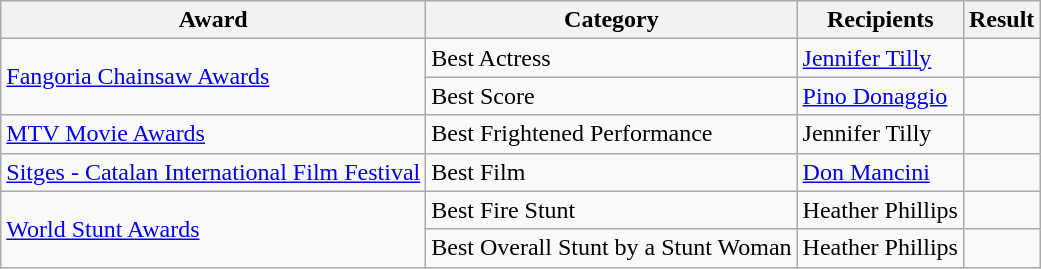<table class="wikitable">
<tr>
<th>Award</th>
<th>Category</th>
<th>Recipients</th>
<th>Result</th>
</tr>
<tr>
<td rowspan=2><a href='#'>Fangoria Chainsaw Awards</a></td>
<td>Best Actress</td>
<td><a href='#'>Jennifer Tilly</a></td>
<td></td>
</tr>
<tr>
<td>Best Score</td>
<td><a href='#'>Pino Donaggio</a></td>
<td></td>
</tr>
<tr>
<td><a href='#'>MTV Movie Awards</a></td>
<td>Best Frightened Performance</td>
<td>Jennifer Tilly</td>
<td></td>
</tr>
<tr>
<td><a href='#'>Sitges - Catalan International Film Festival</a></td>
<td>Best Film</td>
<td><a href='#'>Don Mancini</a></td>
<td></td>
</tr>
<tr>
<td rowspan=2><a href='#'>World Stunt Awards</a></td>
<td>Best Fire Stunt</td>
<td>Heather Phillips</td>
<td></td>
</tr>
<tr>
<td>Best Overall Stunt by a Stunt Woman</td>
<td>Heather Phillips</td>
<td></td>
</tr>
</table>
